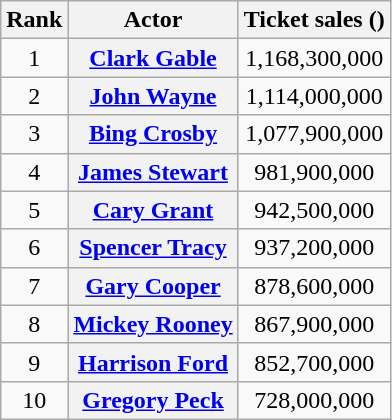<table class="wikitable plainrowheaders sortable"  style="text-align:center">
<tr>
<th scope="col">Rank</th>
<th scope="col">Actor</th>
<th scope="col">Ticket sales ()</th>
</tr>
<tr>
<td>1</td>
<th scope="row"><a href='#'>Clark Gable</a></th>
<td>1,168,300,000</td>
</tr>
<tr>
<td>2</td>
<th scope="row"><a href='#'>John Wayne</a></th>
<td>1,114,000,000</td>
</tr>
<tr>
<td>3</td>
<th scope="row"><a href='#'>Bing Crosby</a></th>
<td>1,077,900,000</td>
</tr>
<tr>
<td>4</td>
<th scope="row"><a href='#'>James Stewart</a></th>
<td>981,900,000</td>
</tr>
<tr>
<td>5</td>
<th scope="row"><a href='#'>Cary Grant</a></th>
<td>942,500,000</td>
</tr>
<tr>
<td>6</td>
<th scope="row"><a href='#'>Spencer Tracy</a></th>
<td>937,200,000</td>
</tr>
<tr>
<td>7</td>
<th scope="row"><a href='#'>Gary Cooper</a></th>
<td>878,600,000</td>
</tr>
<tr>
<td>8</td>
<th scope="row"><a href='#'>Mickey Rooney</a></th>
<td>867,900,000</td>
</tr>
<tr>
<td>9</td>
<th scope="row"><a href='#'>Harrison Ford</a></th>
<td>852,700,000</td>
</tr>
<tr>
<td>10</td>
<th scope="row"><a href='#'>Gregory Peck</a></th>
<td>728,000,000</td>
</tr>
</table>
